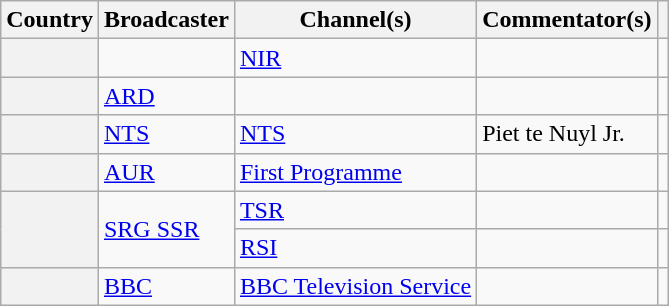<table class="wikitable plainrowheaders">
<tr>
<th scope="col">Country</th>
<th scope="col">Broadcaster</th>
<th scope="col">Channel(s)</th>
<th scope="col">Commentator(s)</th>
<th scope="col"></th>
</tr>
<tr>
<th scope="row"></th>
<td></td>
<td><a href='#'>NIR</a></td>
<td></td>
<td style="text-align:center"></td>
</tr>
<tr>
<th scope="row"></th>
<td><a href='#'>ARD</a></td>
<td></td>
<td></td>
<td style="text-align:center"></td>
</tr>
<tr>
<th scope="row"></th>
<td><a href='#'>NTS</a></td>
<td><a href='#'>NTS</a></td>
<td>Piet te Nuyl Jr.</td>
<td style="text-align:center"></td>
</tr>
<tr>
<th scope="row"></th>
<td><a href='#'>AUR</a></td>
<td><a href='#'>First Programme</a></td>
<td></td>
<td style="text-align:center"></td>
</tr>
<tr>
<th scope="rowgroup" rowspan="2"></th>
<td rowspan="2"><a href='#'>SRG SSR</a></td>
<td><a href='#'>TSR</a></td>
<td></td>
<td style="text-align:center"></td>
</tr>
<tr>
<td><a href='#'>RSI</a></td>
<td></td>
<td style="text-align:center"></td>
</tr>
<tr>
<th scope="row"></th>
<td><a href='#'>BBC</a></td>
<td><a href='#'>BBC Television Service</a></td>
<td></td>
<td style="text-align:center"></td>
</tr>
</table>
